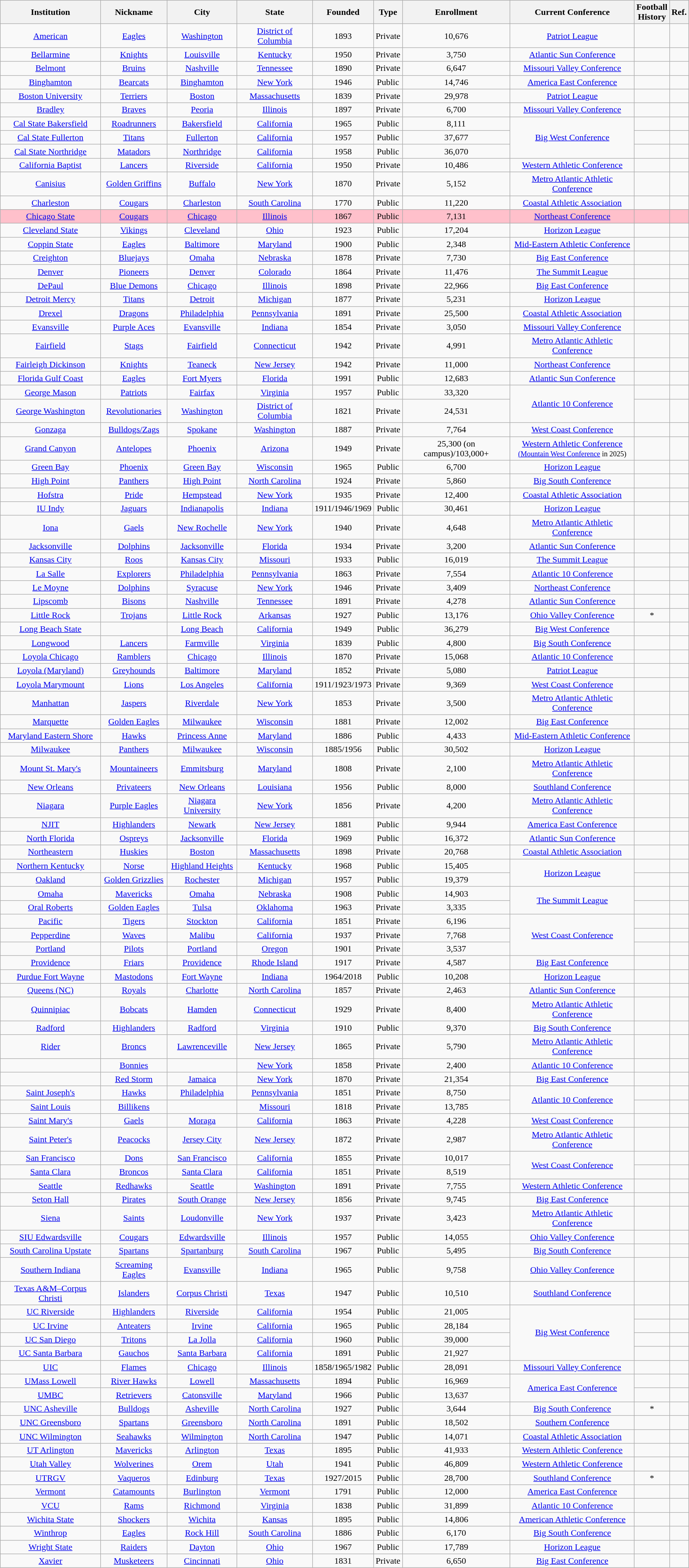<table class="sortable wikitable plainrowheaders"  style="text-align:center; width:100%;">
<tr>
<th>Institution</th>
<th>Nickname</th>
<th>City</th>
<th>State</th>
<th>Founded</th>
<th>Type</th>
<th>Enrollment</th>
<th>Current Conference</th>
<th>Football<br>History</th>
<th>Ref.</th>
</tr>
<tr>
<td><a href='#'>American</a></td>
<td><a href='#'>Eagles</a></td>
<td><a href='#'>Washington</a></td>
<td><a href='#'>District of Columbia</a></td>
<td>1893</td>
<td>Private</td>
<td>10,676</td>
<td><a href='#'>Patriot League</a></td>
<td></td>
<td></td>
</tr>
<tr>
<td><a href='#'>Bellarmine</a></td>
<td><a href='#'>Knights</a></td>
<td><a href='#'>Louisville</a></td>
<td><a href='#'>Kentucky</a></td>
<td>1950</td>
<td>Private</td>
<td>3,750</td>
<td><a href='#'>Atlantic Sun Conference</a></td>
<td></td>
<td></td>
</tr>
<tr>
<td><a href='#'>Belmont</a></td>
<td><a href='#'>Bruins</a></td>
<td><a href='#'>Nashville</a></td>
<td><a href='#'>Tennessee</a></td>
<td>1890</td>
<td>Private</td>
<td>6,647</td>
<td><a href='#'>Missouri Valley Conference</a></td>
<td></td>
<td></td>
</tr>
<tr>
<td><a href='#'>Binghamton</a></td>
<td><a href='#'>Bearcats</a></td>
<td><a href='#'>Binghamton</a></td>
<td><a href='#'>New York</a></td>
<td>1946</td>
<td>Public</td>
<td>14,746</td>
<td><a href='#'>America East Conference</a></td>
<td></td>
<td></td>
</tr>
<tr>
<td><a href='#'>Boston University</a></td>
<td><a href='#'>Terriers</a></td>
<td><a href='#'>Boston</a></td>
<td><a href='#'>Massachusetts</a></td>
<td>1839</td>
<td>Private</td>
<td>29,978</td>
<td><a href='#'>Patriot League</a></td>
<td></td>
<td></td>
</tr>
<tr>
<td><a href='#'>Bradley</a></td>
<td><a href='#'>Braves</a></td>
<td><a href='#'>Peoria</a></td>
<td><a href='#'>Illinois</a></td>
<td>1897</td>
<td>Private</td>
<td>6,700</td>
<td><a href='#'>Missouri Valley Conference</a></td>
<td></td>
<td></td>
</tr>
<tr>
<td><a href='#'>Cal State Bakersfield</a></td>
<td><a href='#'>Roadrunners</a></td>
<td><a href='#'>Bakersfield</a></td>
<td><a href='#'>California</a></td>
<td>1965</td>
<td>Public</td>
<td>8,111</td>
<td rowspan="3"><a href='#'>Big West Conference</a></td>
<td></td>
<td></td>
</tr>
<tr>
<td><a href='#'>Cal State Fullerton</a></td>
<td><a href='#'>Titans</a></td>
<td><a href='#'>Fullerton</a></td>
<td><a href='#'>California</a></td>
<td>1957</td>
<td>Public</td>
<td>37,677</td>
<td></td>
<td></td>
</tr>
<tr>
<td><a href='#'>Cal State Northridge</a></td>
<td><a href='#'>Matadors</a></td>
<td><a href='#'>Northridge</a></td>
<td><a href='#'>California</a></td>
<td>1958</td>
<td>Public</td>
<td>36,070</td>
<td></td>
<td></td>
</tr>
<tr>
<td><a href='#'>California Baptist</a></td>
<td><a href='#'>Lancers</a></td>
<td><a href='#'>Riverside</a></td>
<td><a href='#'>California</a></td>
<td>1950</td>
<td>Private</td>
<td>10,486</td>
<td><a href='#'>Western Athletic Conference</a><br></td>
<td></td>
<td></td>
</tr>
<tr>
<td><a href='#'>Canisius</a></td>
<td><a href='#'>Golden Griffins</a></td>
<td><a href='#'>Buffalo</a></td>
<td><a href='#'>New York</a></td>
<td>1870</td>
<td>Private</td>
<td>5,152</td>
<td><a href='#'>Metro Atlantic Athletic Conference</a></td>
<td></td>
<td></td>
</tr>
<tr>
<td><a href='#'>Charleston</a></td>
<td><a href='#'>Cougars</a></td>
<td><a href='#'>Charleston</a></td>
<td><a href='#'>South Carolina</a></td>
<td>1770</td>
<td>Public</td>
<td>11,220</td>
<td><a href='#'>Coastal Athletic Association</a></td>
<td></td>
<td></td>
</tr>
<tr bgcolor=pink>
<td><a href='#'>Chicago State</a></td>
<td><a href='#'>Cougars</a></td>
<td><a href='#'>Chicago</a></td>
<td><a href='#'>Illinois</a></td>
<td>1867</td>
<td>Public</td>
<td>7,131</td>
<td><a href='#'>Northeast Conference</a></td>
<td></td>
<td></td>
</tr>
<tr>
<td><a href='#'>Cleveland State</a></td>
<td><a href='#'>Vikings</a></td>
<td><a href='#'>Cleveland</a></td>
<td><a href='#'>Ohio</a></td>
<td>1923</td>
<td>Public</td>
<td>17,204</td>
<td><a href='#'>Horizon League</a></td>
<td></td>
<td></td>
</tr>
<tr>
<td><a href='#'>Coppin State</a></td>
<td><a href='#'>Eagles</a></td>
<td><a href='#'>Baltimore</a></td>
<td><a href='#'>Maryland</a></td>
<td>1900</td>
<td>Public</td>
<td>2,348</td>
<td><a href='#'>Mid-Eastern Athletic Conference</a></td>
<td></td>
<td></td>
</tr>
<tr>
<td><a href='#'>Creighton</a></td>
<td><a href='#'>Bluejays</a></td>
<td><a href='#'>Omaha</a></td>
<td><a href='#'>Nebraska</a></td>
<td>1878</td>
<td>Private</td>
<td>7,730</td>
<td><a href='#'>Big East Conference</a></td>
<td></td>
<td></td>
</tr>
<tr>
<td><a href='#'>Denver</a></td>
<td><a href='#'>Pioneers</a></td>
<td><a href='#'>Denver</a></td>
<td><a href='#'>Colorado</a></td>
<td>1864</td>
<td>Private</td>
<td>11,476</td>
<td><a href='#'>The Summit League</a></td>
<td></td>
<td></td>
</tr>
<tr>
<td><a href='#'>DePaul</a></td>
<td><a href='#'>Blue Demons</a></td>
<td><a href='#'>Chicago</a></td>
<td><a href='#'>Illinois</a></td>
<td>1898</td>
<td>Private</td>
<td>22,966</td>
<td><a href='#'>Big East Conference</a></td>
<td></td>
<td></td>
</tr>
<tr>
<td><a href='#'>Detroit Mercy</a></td>
<td><a href='#'>Titans</a></td>
<td><a href='#'>Detroit</a></td>
<td><a href='#'>Michigan</a></td>
<td>1877</td>
<td>Private</td>
<td>5,231</td>
<td><a href='#'>Horizon League</a></td>
<td></td>
<td></td>
</tr>
<tr>
<td><a href='#'>Drexel</a></td>
<td><a href='#'>Dragons</a></td>
<td><a href='#'>Philadelphia</a></td>
<td><a href='#'>Pennsylvania</a></td>
<td>1891</td>
<td>Private</td>
<td>25,500</td>
<td><a href='#'>Coastal Athletic Association</a></td>
<td></td>
<td></td>
</tr>
<tr>
<td><a href='#'>Evansville</a></td>
<td><a href='#'>Purple Aces</a></td>
<td><a href='#'>Evansville</a></td>
<td><a href='#'>Indiana</a></td>
<td>1854</td>
<td>Private</td>
<td>3,050</td>
<td><a href='#'>Missouri Valley Conference</a></td>
<td></td>
<td></td>
</tr>
<tr>
<td><a href='#'>Fairfield</a></td>
<td><a href='#'>Stags</a></td>
<td><a href='#'>Fairfield</a></td>
<td><a href='#'>Connecticut</a></td>
<td>1942</td>
<td>Private</td>
<td>4,991</td>
<td><a href='#'>Metro Atlantic Athletic Conference</a></td>
<td></td>
<td></td>
</tr>
<tr>
<td><a href='#'>Fairleigh Dickinson</a></td>
<td><a href='#'>Knights</a></td>
<td><a href='#'>Teaneck</a></td>
<td><a href='#'>New Jersey</a></td>
<td>1942</td>
<td>Private</td>
<td>11,000</td>
<td><a href='#'>Northeast Conference</a></td>
<td></td>
<td></td>
</tr>
<tr>
<td><a href='#'>Florida Gulf Coast</a></td>
<td><a href='#'>Eagles</a></td>
<td><a href='#'>Fort Myers</a></td>
<td><a href='#'>Florida</a></td>
<td>1991</td>
<td>Public</td>
<td>12,683</td>
<td><a href='#'>Atlantic Sun Conference</a></td>
<td></td>
<td></td>
</tr>
<tr>
<td><a href='#'>George Mason</a></td>
<td><a href='#'>Patriots</a></td>
<td><a href='#'>Fairfax</a></td>
<td><a href='#'>Virginia</a></td>
<td>1957</td>
<td>Public</td>
<td>33,320</td>
<td rowspan="2"><a href='#'>Atlantic 10 Conference</a></td>
<td></td>
<td></td>
</tr>
<tr>
<td><a href='#'>George Washington</a></td>
<td><a href='#'>Revolutionaries</a></td>
<td><a href='#'>Washington</a></td>
<td><a href='#'>District of Columbia</a></td>
<td>1821</td>
<td>Private</td>
<td>24,531</td>
<td></td>
<td></td>
</tr>
<tr>
<td><a href='#'>Gonzaga</a></td>
<td><a href='#'>Bulldogs/Zags</a></td>
<td><a href='#'>Spokane</a></td>
<td><a href='#'>Washington</a></td>
<td>1887</td>
<td>Private</td>
<td>7,764</td>
<td><a href='#'>West Coast Conference</a><br></td>
<td></td>
<td></td>
</tr>
<tr>
<td><a href='#'>Grand Canyon</a></td>
<td><a href='#'>Antelopes</a></td>
<td><a href='#'>Phoenix</a></td>
<td><a href='#'>Arizona</a></td>
<td>1949</td>
<td>Private</td>
<td>25,300 (on campus)/103,000+</td>
<td><a href='#'>Western Athletic Conference</a><br><small><a href='#'>(Mountain West Conference</a> in 2025)</small></td>
<td></td>
<td></td>
</tr>
<tr>
<td><a href='#'>Green Bay</a></td>
<td><a href='#'>Phoenix</a></td>
<td><a href='#'>Green Bay</a></td>
<td><a href='#'>Wisconsin</a></td>
<td>1965</td>
<td>Public</td>
<td>6,700</td>
<td><a href='#'>Horizon League</a></td>
<td></td>
<td></td>
</tr>
<tr>
<td><a href='#'>High Point</a></td>
<td><a href='#'>Panthers</a></td>
<td><a href='#'>High Point</a></td>
<td><a href='#'>North Carolina</a></td>
<td>1924</td>
<td>Private</td>
<td>5,860</td>
<td><a href='#'>Big South Conference</a></td>
<td></td>
<td></td>
</tr>
<tr>
<td><a href='#'>Hofstra</a></td>
<td><a href='#'>Pride</a></td>
<td><a href='#'>Hempstead</a></td>
<td><a href='#'>New York</a></td>
<td>1935</td>
<td>Private</td>
<td>12,400</td>
<td><a href='#'>Coastal Athletic Association</a></td>
<td></td>
<td></td>
</tr>
<tr>
<td><a href='#'>IU Indy</a></td>
<td><a href='#'>Jaguars</a></td>
<td><a href='#'>Indianapolis</a></td>
<td><a href='#'>Indiana</a></td>
<td>1911/1946/1969</td>
<td>Public</td>
<td>30,461</td>
<td><a href='#'>Horizon League</a></td>
<td></td>
<td></td>
</tr>
<tr>
<td><a href='#'>Iona</a></td>
<td><a href='#'>Gaels</a></td>
<td><a href='#'>New Rochelle</a></td>
<td><a href='#'>New York</a></td>
<td>1940</td>
<td>Private</td>
<td>4,648</td>
<td><a href='#'>Metro Atlantic Athletic Conference</a></td>
<td></td>
<td></td>
</tr>
<tr>
<td><a href='#'>Jacksonville</a></td>
<td><a href='#'>Dolphins</a></td>
<td><a href='#'>Jacksonville</a></td>
<td><a href='#'>Florida</a></td>
<td>1934</td>
<td>Private</td>
<td>3,200</td>
<td><a href='#'>Atlantic Sun Conference</a></td>
<td></td>
<td></td>
</tr>
<tr>
<td><a href='#'>Kansas City</a></td>
<td><a href='#'>Roos</a></td>
<td><a href='#'>Kansas City</a></td>
<td><a href='#'>Missouri</a></td>
<td>1933</td>
<td>Public</td>
<td>16,019</td>
<td><a href='#'>The Summit League</a></td>
<td></td>
<td></td>
</tr>
<tr>
<td><a href='#'>La Salle</a></td>
<td><a href='#'>Explorers</a></td>
<td><a href='#'>Philadelphia</a></td>
<td><a href='#'>Pennsylvania</a></td>
<td>1863</td>
<td>Private</td>
<td>7,554</td>
<td><a href='#'>Atlantic 10 Conference</a></td>
<td></td>
<td></td>
</tr>
<tr>
<td><a href='#'>Le Moyne</a></td>
<td><a href='#'>Dolphins</a></td>
<td><a href='#'>Syracuse</a></td>
<td><a href='#'>New York</a></td>
<td>1946</td>
<td>Private</td>
<td>3,409</td>
<td><a href='#'>Northeast Conference</a></td>
<td></td>
<td></td>
</tr>
<tr>
<td><a href='#'>Lipscomb</a></td>
<td><a href='#'>Bisons</a></td>
<td><a href='#'>Nashville</a></td>
<td><a href='#'>Tennessee</a></td>
<td>1891</td>
<td>Private</td>
<td>4,278</td>
<td><a href='#'>Atlantic Sun Conference</a></td>
<td></td>
<td></td>
</tr>
<tr>
<td><a href='#'>Little Rock</a></td>
<td><a href='#'>Trojans</a></td>
<td><a href='#'>Little Rock</a></td>
<td><a href='#'>Arkansas</a></td>
<td>1927</td>
<td>Public</td>
<td>13,176</td>
<td><a href='#'>Ohio Valley Conference</a></td>
<td>*</td>
<td></td>
</tr>
<tr>
<td><a href='#'>Long Beach State</a></td>
<td></td>
<td><a href='#'>Long Beach</a></td>
<td><a href='#'>California</a></td>
<td>1949</td>
<td>Public</td>
<td>36,279</td>
<td><a href='#'>Big West Conference</a></td>
<td></td>
<td></td>
</tr>
<tr>
<td><a href='#'>Longwood</a></td>
<td><a href='#'>Lancers</a></td>
<td><a href='#'>Farmville</a></td>
<td><a href='#'>Virginia</a></td>
<td>1839</td>
<td>Public</td>
<td>4,800</td>
<td><a href='#'>Big South Conference</a></td>
<td></td>
<td></td>
</tr>
<tr>
<td><a href='#'>Loyola Chicago</a></td>
<td><a href='#'>Ramblers</a></td>
<td><a href='#'>Chicago</a></td>
<td><a href='#'>Illinois</a></td>
<td>1870</td>
<td>Private</td>
<td>15,068</td>
<td><a href='#'>Atlantic 10 Conference</a></td>
<td></td>
<td></td>
</tr>
<tr>
<td><a href='#'>Loyola (Maryland)</a></td>
<td><a href='#'>Greyhounds</a></td>
<td><a href='#'>Baltimore</a></td>
<td><a href='#'>Maryland</a></td>
<td>1852</td>
<td>Private</td>
<td>5,080</td>
<td><a href='#'>Patriot League</a></td>
<td></td>
<td></td>
</tr>
<tr>
<td><a href='#'>Loyola Marymount</a></td>
<td><a href='#'>Lions</a></td>
<td><a href='#'>Los Angeles</a></td>
<td><a href='#'>California</a></td>
<td>1911/1923/1973</td>
<td>Private</td>
<td>9,369</td>
<td><a href='#'>West Coast Conference</a></td>
<td></td>
<td></td>
</tr>
<tr>
<td><a href='#'>Manhattan</a></td>
<td><a href='#'>Jaspers</a></td>
<td><a href='#'>Riverdale</a></td>
<td><a href='#'>New York</a></td>
<td>1853</td>
<td>Private</td>
<td>3,500</td>
<td><a href='#'>Metro Atlantic Athletic Conference</a></td>
<td></td>
<td></td>
</tr>
<tr>
<td><a href='#'>Marquette</a></td>
<td><a href='#'>Golden Eagles</a></td>
<td><a href='#'>Milwaukee</a></td>
<td><a href='#'>Wisconsin</a></td>
<td>1881</td>
<td>Private</td>
<td>12,002</td>
<td><a href='#'>Big East Conference</a></td>
<td></td>
<td></td>
</tr>
<tr>
<td><a href='#'>Maryland Eastern Shore</a></td>
<td><a href='#'>Hawks</a></td>
<td><a href='#'>Princess Anne</a></td>
<td><a href='#'>Maryland</a></td>
<td>1886</td>
<td>Public</td>
<td>4,433</td>
<td><a href='#'>Mid-Eastern Athletic Conference</a></td>
<td></td>
<td></td>
</tr>
<tr>
<td><a href='#'>Milwaukee</a></td>
<td><a href='#'>Panthers</a></td>
<td><a href='#'>Milwaukee</a></td>
<td><a href='#'>Wisconsin</a></td>
<td>1885/1956</td>
<td>Public</td>
<td>30,502</td>
<td><a href='#'>Horizon League</a></td>
<td></td>
<td></td>
</tr>
<tr>
<td><a href='#'>Mount St. Mary's</a></td>
<td><a href='#'>Mountaineers</a></td>
<td><a href='#'>Emmitsburg</a></td>
<td><a href='#'>Maryland</a></td>
<td>1808</td>
<td>Private</td>
<td>2,100</td>
<td><a href='#'>Metro Atlantic Athletic Conference</a></td>
<td></td>
<td></td>
</tr>
<tr>
<td><a href='#'>New Orleans</a></td>
<td><a href='#'>Privateers</a></td>
<td><a href='#'>New Orleans</a></td>
<td><a href='#'>Louisiana</a></td>
<td>1956</td>
<td>Public</td>
<td>8,000</td>
<td><a href='#'>Southland Conference</a></td>
<td></td>
<td></td>
</tr>
<tr>
<td><a href='#'>Niagara</a></td>
<td><a href='#'>Purple Eagles</a></td>
<td><a href='#'>Niagara University</a></td>
<td><a href='#'>New York</a></td>
<td>1856</td>
<td>Private</td>
<td>4,200</td>
<td><a href='#'>Metro Atlantic Athletic Conference</a></td>
<td></td>
<td></td>
</tr>
<tr>
<td><a href='#'>NJIT</a></td>
<td><a href='#'>Highlanders</a></td>
<td><a href='#'>Newark</a></td>
<td><a href='#'>New Jersey</a></td>
<td>1881</td>
<td>Public</td>
<td>9,944</td>
<td><a href='#'>America East Conference</a></td>
<td></td>
<td></td>
</tr>
<tr>
<td><a href='#'>North Florida</a></td>
<td><a href='#'>Ospreys</a></td>
<td><a href='#'>Jacksonville</a></td>
<td><a href='#'>Florida</a></td>
<td>1969</td>
<td>Public</td>
<td>16,372</td>
<td><a href='#'>Atlantic Sun Conference</a></td>
<td></td>
<td></td>
</tr>
<tr>
<td><a href='#'>Northeastern</a></td>
<td><a href='#'>Huskies</a></td>
<td><a href='#'>Boston</a></td>
<td><a href='#'>Massachusetts</a></td>
<td>1898</td>
<td>Private</td>
<td>20,768</td>
<td><a href='#'>Coastal Athletic Association</a></td>
<td></td>
<td></td>
</tr>
<tr>
<td><a href='#'>Northern Kentucky</a></td>
<td><a href='#'>Norse</a></td>
<td><a href='#'>Highland Heights</a></td>
<td><a href='#'>Kentucky</a></td>
<td>1968</td>
<td>Public</td>
<td>15,405</td>
<td rowspan="2"><a href='#'>Horizon League</a></td>
<td></td>
<td></td>
</tr>
<tr>
<td><a href='#'>Oakland</a></td>
<td><a href='#'>Golden Grizzlies</a></td>
<td><a href='#'>Rochester</a></td>
<td><a href='#'>Michigan</a></td>
<td>1957</td>
<td>Public</td>
<td>19,379</td>
<td></td>
<td></td>
</tr>
<tr>
<td><a href='#'>Omaha</a></td>
<td><a href='#'>Mavericks</a></td>
<td><a href='#'>Omaha</a></td>
<td><a href='#'>Nebraska</a></td>
<td>1908</td>
<td>Public</td>
<td>14,903</td>
<td rowspan="2"><a href='#'>The Summit League</a></td>
<td></td>
<td></td>
</tr>
<tr>
<td><a href='#'>Oral Roberts</a></td>
<td><a href='#'>Golden Eagles</a></td>
<td><a href='#'>Tulsa</a></td>
<td><a href='#'>Oklahoma</a></td>
<td>1963</td>
<td>Private</td>
<td>3,335</td>
<td></td>
<td></td>
</tr>
<tr>
<td><a href='#'>Pacific</a></td>
<td><a href='#'>Tigers</a></td>
<td><a href='#'>Stockton</a></td>
<td><a href='#'>California</a></td>
<td>1851</td>
<td>Private</td>
<td>6,196</td>
<td rowspan="3"><a href='#'>West Coast Conference</a></td>
<td></td>
<td></td>
</tr>
<tr>
<td><a href='#'>Pepperdine</a></td>
<td><a href='#'>Waves</a></td>
<td><a href='#'>Malibu</a></td>
<td><a href='#'>California</a></td>
<td>1937</td>
<td>Private</td>
<td>7,768</td>
<td></td>
<td></td>
</tr>
<tr>
<td><a href='#'>Portland</a></td>
<td><a href='#'>Pilots</a></td>
<td><a href='#'>Portland</a></td>
<td><a href='#'>Oregon</a></td>
<td>1901</td>
<td>Private</td>
<td>3,537</td>
<td></td>
<td></td>
</tr>
<tr>
<td><a href='#'>Providence</a></td>
<td><a href='#'>Friars</a></td>
<td><a href='#'>Providence</a></td>
<td><a href='#'>Rhode Island</a></td>
<td>1917</td>
<td>Private</td>
<td>4,587</td>
<td><a href='#'>Big East Conference</a></td>
<td></td>
<td></td>
</tr>
<tr>
<td><a href='#'>Purdue Fort Wayne</a></td>
<td><a href='#'>Mastodons</a></td>
<td><a href='#'>Fort Wayne</a></td>
<td><a href='#'>Indiana</a></td>
<td>1964/2018</td>
<td>Public</td>
<td>10,208</td>
<td><a href='#'>Horizon League</a></td>
<td></td>
<td></td>
</tr>
<tr>
<td><a href='#'>Queens (NC)</a></td>
<td><a href='#'>Royals</a></td>
<td><a href='#'>Charlotte</a></td>
<td><a href='#'>North Carolina</a></td>
<td>1857</td>
<td>Private</td>
<td>2,463</td>
<td><a href='#'>Atlantic Sun Conference</a></td>
<td></td>
<td></td>
</tr>
<tr>
<td><a href='#'>Quinnipiac</a></td>
<td><a href='#'>Bobcats</a></td>
<td><a href='#'>Hamden</a></td>
<td><a href='#'>Connecticut</a></td>
<td>1929</td>
<td>Private</td>
<td>8,400</td>
<td><a href='#'>Metro Atlantic Athletic Conference</a></td>
<td></td>
<td></td>
</tr>
<tr>
<td><a href='#'>Radford</a></td>
<td><a href='#'>Highlanders</a></td>
<td><a href='#'>Radford</a></td>
<td><a href='#'>Virginia</a></td>
<td>1910</td>
<td>Public</td>
<td>9,370</td>
<td><a href='#'>Big South Conference</a></td>
<td></td>
<td></td>
</tr>
<tr>
<td><a href='#'>Rider</a></td>
<td><a href='#'>Broncs</a></td>
<td><a href='#'>Lawrenceville</a></td>
<td><a href='#'>New Jersey</a></td>
<td>1865</td>
<td>Private</td>
<td>5,790</td>
<td><a href='#'>Metro Atlantic Athletic Conference</a></td>
<td></td>
<td></td>
</tr>
<tr>
<td></td>
<td><a href='#'>Bonnies</a></td>
<td></td>
<td><a href='#'>New York</a></td>
<td>1858</td>
<td>Private</td>
<td>2,400</td>
<td><a href='#'>Atlantic 10 Conference</a></td>
<td></td>
<td></td>
</tr>
<tr>
<td></td>
<td><a href='#'>Red Storm</a></td>
<td><a href='#'>Jamaica</a></td>
<td><a href='#'>New York</a></td>
<td>1870</td>
<td>Private</td>
<td>21,354</td>
<td><a href='#'>Big East Conference</a></td>
<td></td>
<td></td>
</tr>
<tr>
<td><a href='#'>Saint Joseph's</a></td>
<td><a href='#'>Hawks</a></td>
<td><a href='#'>Philadelphia</a></td>
<td><a href='#'>Pennsylvania</a></td>
<td>1851</td>
<td>Private</td>
<td>8,750</td>
<td rowspan="2"><a href='#'>Atlantic 10 Conference</a></td>
<td></td>
<td></td>
</tr>
<tr>
<td><a href='#'>Saint Louis</a></td>
<td><a href='#'>Billikens</a></td>
<td></td>
<td><a href='#'>Missouri</a></td>
<td>1818</td>
<td>Private</td>
<td>13,785</td>
<td></td>
<td></td>
</tr>
<tr>
<td><a href='#'>Saint Mary's</a></td>
<td><a href='#'>Gaels</a></td>
<td><a href='#'>Moraga</a></td>
<td><a href='#'>California</a></td>
<td>1863</td>
<td>Private</td>
<td>4,228</td>
<td><a href='#'>West Coast Conference</a></td>
<td></td>
<td></td>
</tr>
<tr>
<td><a href='#'>Saint Peter's</a></td>
<td><a href='#'>Peacocks</a></td>
<td><a href='#'>Jersey City</a></td>
<td><a href='#'>New Jersey</a></td>
<td>1872</td>
<td>Private</td>
<td>2,987</td>
<td><a href='#'>Metro Atlantic Athletic Conference</a></td>
<td></td>
<td></td>
</tr>
<tr>
<td><a href='#'>San Francisco</a></td>
<td><a href='#'>Dons</a></td>
<td><a href='#'>San Francisco</a></td>
<td><a href='#'>California</a></td>
<td>1855</td>
<td>Private</td>
<td>10,017</td>
<td rowspan="2"><a href='#'>West Coast Conference</a></td>
<td></td>
<td></td>
</tr>
<tr>
<td><a href='#'>Santa Clara</a></td>
<td><a href='#'>Broncos</a></td>
<td><a href='#'>Santa Clara</a></td>
<td><a href='#'>California</a></td>
<td>1851</td>
<td>Private</td>
<td>8,519</td>
<td></td>
<td></td>
</tr>
<tr>
<td><a href='#'>Seattle</a></td>
<td><a href='#'>Redhawks</a></td>
<td><a href='#'>Seattle</a></td>
<td><a href='#'>Washington</a></td>
<td>1891</td>
<td>Private</td>
<td>7,755</td>
<td><a href='#'>Western Athletic Conference</a><br></td>
<td></td>
<td></td>
</tr>
<tr>
<td><a href='#'>Seton Hall</a></td>
<td><a href='#'>Pirates</a></td>
<td><a href='#'>South Orange</a></td>
<td><a href='#'>New Jersey</a></td>
<td>1856</td>
<td>Private</td>
<td>9,745</td>
<td><a href='#'>Big East Conference</a></td>
<td></td>
<td></td>
</tr>
<tr>
<td><a href='#'>Siena</a></td>
<td><a href='#'>Saints</a></td>
<td><a href='#'>Loudonville</a></td>
<td><a href='#'>New York</a></td>
<td>1937</td>
<td>Private</td>
<td>3,423</td>
<td><a href='#'>Metro Atlantic Athletic Conference</a></td>
<td></td>
<td></td>
</tr>
<tr>
<td><a href='#'>SIU Edwardsville</a></td>
<td><a href='#'>Cougars</a></td>
<td><a href='#'>Edwardsville</a></td>
<td><a href='#'>Illinois</a></td>
<td>1957</td>
<td>Public</td>
<td>14,055</td>
<td><a href='#'>Ohio Valley Conference</a></td>
<td></td>
<td></td>
</tr>
<tr>
<td><a href='#'>South Carolina Upstate</a></td>
<td><a href='#'>Spartans</a></td>
<td><a href='#'>Spartanburg</a></td>
<td><a href='#'>South Carolina</a></td>
<td>1967</td>
<td>Public</td>
<td>5,495</td>
<td><a href='#'>Big South Conference</a></td>
<td></td>
<td></td>
</tr>
<tr>
<td><a href='#'>Southern Indiana</a></td>
<td><a href='#'>Screaming Eagles</a></td>
<td><a href='#'>Evansville</a></td>
<td><a href='#'>Indiana</a></td>
<td>1965</td>
<td>Public</td>
<td>9,758</td>
<td><a href='#'>Ohio Valley Conference</a></td>
<td></td>
<td></td>
</tr>
<tr>
<td><a href='#'>Texas A&M–Corpus Christi</a></td>
<td><a href='#'>Islanders</a></td>
<td><a href='#'>Corpus Christi</a></td>
<td><a href='#'>Texas</a></td>
<td>1947</td>
<td>Public</td>
<td>10,510</td>
<td><a href='#'>Southland Conference</a></td>
<td></td>
<td></td>
</tr>
<tr>
<td><a href='#'>UC Riverside</a></td>
<td><a href='#'>Highlanders</a></td>
<td><a href='#'>Riverside</a></td>
<td><a href='#'>California</a></td>
<td>1954</td>
<td>Public</td>
<td>21,005</td>
<td rowspan="4"><a href='#'>Big West Conference</a></td>
<td></td>
<td></td>
</tr>
<tr>
<td><a href='#'>UC Irvine</a></td>
<td><a href='#'>Anteaters</a></td>
<td><a href='#'>Irvine</a></td>
<td><a href='#'>California</a></td>
<td>1965</td>
<td>Public</td>
<td>28,184</td>
<td></td>
<td></td>
</tr>
<tr>
<td><a href='#'>UC San Diego</a></td>
<td><a href='#'>Tritons</a></td>
<td><a href='#'>La Jolla</a></td>
<td><a href='#'>California</a></td>
<td>1960</td>
<td>Public</td>
<td>39,000</td>
<td></td>
<td></td>
</tr>
<tr>
<td><a href='#'>UC Santa Barbara</a></td>
<td><a href='#'>Gauchos</a></td>
<td><a href='#'>Santa Barbara</a></td>
<td><a href='#'>California</a></td>
<td>1891</td>
<td>Public</td>
<td>21,927</td>
<td></td>
<td></td>
</tr>
<tr>
<td><a href='#'>UIC</a></td>
<td><a href='#'>Flames</a></td>
<td><a href='#'>Chicago</a></td>
<td><a href='#'>Illinois</a></td>
<td>1858/1965/1982</td>
<td>Public</td>
<td>28,091</td>
<td><a href='#'>Missouri Valley Conference</a></td>
<td></td>
<td></td>
</tr>
<tr>
<td><a href='#'>UMass Lowell</a></td>
<td><a href='#'>River Hawks</a></td>
<td><a href='#'>Lowell</a></td>
<td><a href='#'>Massachusetts</a></td>
<td>1894</td>
<td>Public</td>
<td>16,969</td>
<td rowspan="2"><a href='#'>America East Conference</a></td>
<td></td>
<td></td>
</tr>
<tr>
<td><a href='#'>UMBC</a></td>
<td><a href='#'>Retrievers</a></td>
<td><a href='#'>Catonsville</a></td>
<td><a href='#'>Maryland</a></td>
<td>1966</td>
<td>Public</td>
<td>13,637</td>
<td></td>
<td></td>
</tr>
<tr>
<td><a href='#'>UNC Asheville</a></td>
<td><a href='#'>Bulldogs</a></td>
<td><a href='#'>Asheville</a></td>
<td><a href='#'>North Carolina</a></td>
<td>1927</td>
<td>Public</td>
<td>3,644</td>
<td><a href='#'>Big South Conference</a></td>
<td>*</td>
<td></td>
</tr>
<tr>
<td><a href='#'>UNC Greensboro</a></td>
<td><a href='#'>Spartans</a></td>
<td><a href='#'>Greensboro</a></td>
<td><a href='#'>North Carolina</a></td>
<td>1891</td>
<td>Public</td>
<td>18,502</td>
<td><a href='#'>Southern Conference</a></td>
<td></td>
<td></td>
</tr>
<tr>
<td><a href='#'>UNC Wilmington</a></td>
<td><a href='#'>Seahawks</a></td>
<td><a href='#'>Wilmington</a></td>
<td><a href='#'>North Carolina</a></td>
<td>1947</td>
<td>Public</td>
<td>14,071</td>
<td><a href='#'>Coastal Athletic Association</a></td>
<td></td>
<td></td>
</tr>
<tr>
<td><a href='#'>UT Arlington</a></td>
<td><a href='#'>Mavericks</a></td>
<td><a href='#'>Arlington</a></td>
<td><a href='#'>Texas</a></td>
<td>1895</td>
<td>Public</td>
<td>41,933</td>
<td><a href='#'>Western Athletic Conference</a></td>
<td></td>
<td></td>
</tr>
<tr>
<td><a href='#'>Utah Valley</a></td>
<td><a href='#'>Wolverines</a></td>
<td><a href='#'>Orem</a></td>
<td><a href='#'>Utah</a></td>
<td>1941</td>
<td>Public</td>
<td>46,809</td>
<td><a href='#'>Western Athletic Conference</a></td>
<td></td>
<td></td>
</tr>
<tr>
<td><a href='#'>UTRGV</a></td>
<td><a href='#'>Vaqueros</a></td>
<td><a href='#'>Edinburg</a></td>
<td><a href='#'>Texas</a></td>
<td>1927/2015</td>
<td>Public</td>
<td>28,700</td>
<td><a href='#'>Southland Conference</a></td>
<td>*</td>
<td></td>
</tr>
<tr>
<td><a href='#'>Vermont</a></td>
<td><a href='#'>Catamounts</a></td>
<td><a href='#'>Burlington</a></td>
<td><a href='#'>Vermont</a></td>
<td>1791</td>
<td>Public</td>
<td>12,000</td>
<td><a href='#'>America East Conference</a></td>
<td></td>
<td></td>
</tr>
<tr>
<td><a href='#'>VCU</a></td>
<td><a href='#'>Rams</a></td>
<td><a href='#'>Richmond</a></td>
<td><a href='#'>Virginia</a></td>
<td>1838</td>
<td>Public</td>
<td>31,899</td>
<td><a href='#'>Atlantic 10 Conference</a></td>
<td></td>
<td></td>
</tr>
<tr>
<td><a href='#'>Wichita State</a></td>
<td><a href='#'>Shockers</a></td>
<td><a href='#'>Wichita</a></td>
<td><a href='#'>Kansas</a></td>
<td>1895</td>
<td>Public</td>
<td>14,806</td>
<td><a href='#'>American Athletic Conference</a></td>
<td></td>
<td></td>
</tr>
<tr>
<td><a href='#'>Winthrop</a></td>
<td><a href='#'>Eagles</a></td>
<td><a href='#'>Rock Hill</a></td>
<td><a href='#'>South Carolina</a></td>
<td>1886</td>
<td>Public</td>
<td>6,170</td>
<td><a href='#'>Big South Conference</a></td>
<td></td>
<td></td>
</tr>
<tr>
<td><a href='#'>Wright State</a></td>
<td><a href='#'>Raiders</a></td>
<td><a href='#'>Dayton</a></td>
<td><a href='#'>Ohio</a></td>
<td>1967</td>
<td>Public</td>
<td>17,789</td>
<td><a href='#'>Horizon League</a></td>
<td></td>
<td></td>
</tr>
<tr>
<td><a href='#'>Xavier</a></td>
<td><a href='#'>Musketeers</a></td>
<td><a href='#'>Cincinnati</a></td>
<td><a href='#'>Ohio</a></td>
<td>1831</td>
<td>Private</td>
<td>6,650</td>
<td><a href='#'>Big East Conference</a></td>
<td></td>
<td></td>
</tr>
</table>
